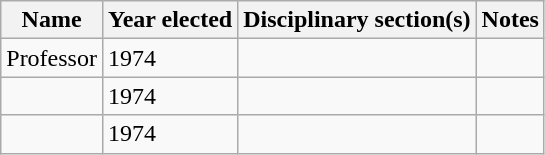<table class="wikitable sortable">
<tr>
<th>Name</th>
<th>Year elected</th>
<th>Disciplinary section(s)</th>
<th>Notes</th>
</tr>
<tr>
<td data-sort-value="Legge, Dominica">Professor </td>
<td>1974</td>
<td></td>
<td></td>
</tr>
<tr>
<td></td>
<td>1974</td>
<td></td>
<td></td>
</tr>
<tr>
<td></td>
<td>1974</td>
<td></td>
<td></td>
</tr>
</table>
